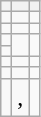<table class="wikitable" style="text-align: center;">
<tr>
<th></th>
<th></th>
<th></th>
</tr>
<tr>
<td></td>
<td></td>
<td></td>
</tr>
<tr>
<td></td>
<td></td>
<td></td>
</tr>
<tr>
<td></td>
<td rowspan="2"></td>
<td rowspan="2"></td>
</tr>
<tr>
<td></td>
</tr>
<tr>
<td></td>
<td></td>
<td></td>
</tr>
<tr>
<td></td>
<td></td>
<td></td>
</tr>
<tr>
<td></td>
<td>, </td>
<td></td>
</tr>
</table>
